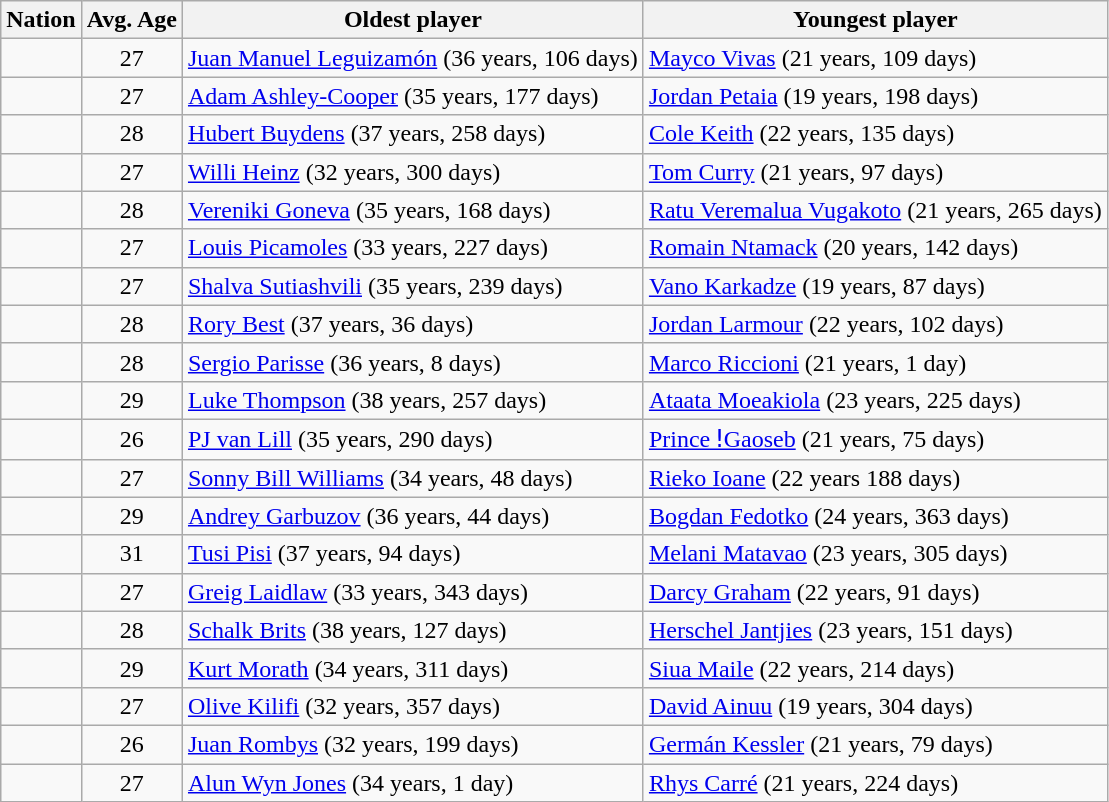<table class="wikitable sortable">
<tr>
<th>Nation</th>
<th>Avg. Age</th>
<th class="unsortable">Oldest player</th>
<th class="unsortable">Youngest player</th>
</tr>
<tr>
<td></td>
<td align=center>27</td>
<td><a href='#'>Juan Manuel Leguizamón</a> (36 years, 106 days)</td>
<td><a href='#'>Mayco Vivas</a> (21 years, 109 days)</td>
</tr>
<tr>
<td></td>
<td align=center>27</td>
<td><a href='#'>Adam Ashley-Cooper</a> (35 years, 177 days)</td>
<td><a href='#'>Jordan Petaia</a> (19 years, 198 days)</td>
</tr>
<tr>
<td></td>
<td align=center>28</td>
<td><a href='#'>Hubert Buydens</a> (37 years, 258 days)</td>
<td><a href='#'>Cole Keith</a> (22 years, 135 days)</td>
</tr>
<tr>
<td></td>
<td align=center>27</td>
<td><a href='#'>Willi Heinz</a> (32 years, 300 days)</td>
<td><a href='#'>Tom Curry</a> (21 years, 97 days)</td>
</tr>
<tr>
<td></td>
<td align=center>28</td>
<td><a href='#'>Vereniki Goneva</a> (35 years, 168 days)</td>
<td><a href='#'>Ratu Veremalua Vugakoto</a> (21 years, 265 days)</td>
</tr>
<tr>
<td></td>
<td align=center>27</td>
<td><a href='#'>Louis Picamoles</a> (33 years, 227 days)</td>
<td><a href='#'>Romain Ntamack</a> (20 years, 142 days)</td>
</tr>
<tr>
<td></td>
<td align=center>27</td>
<td><a href='#'>Shalva Sutiashvili</a> (35 years, 239 days)</td>
<td><a href='#'>Vano Karkadze</a> (19 years, 87 days)</td>
</tr>
<tr>
<td></td>
<td align=center>28</td>
<td><a href='#'>Rory Best</a> (37 years, 36 days)</td>
<td><a href='#'>Jordan Larmour</a> (22 years, 102 days)</td>
</tr>
<tr>
<td></td>
<td align=center>28</td>
<td><a href='#'>Sergio Parisse</a> (36 years, 8 days)</td>
<td><a href='#'>Marco Riccioni</a> (21 years, 1 day)</td>
</tr>
<tr>
<td></td>
<td align=center>29</td>
<td><a href='#'>Luke Thompson</a> (38 years, 257 days)</td>
<td><a href='#'>Ataata Moeakiola</a> (23 years, 225 days)</td>
</tr>
<tr>
<td></td>
<td align=center>26</td>
<td><a href='#'>PJ van Lill</a> (35 years, 290 days)</td>
<td><a href='#'>Prince ǃGaoseb</a> (21 years, 75 days)</td>
</tr>
<tr>
<td></td>
<td align=center>27</td>
<td><a href='#'>Sonny Bill Williams</a> (34 years, 48 days)</td>
<td><a href='#'>Rieko Ioane</a> (22 years 188 days)</td>
</tr>
<tr>
<td></td>
<td align=center>29</td>
<td><a href='#'>Andrey Garbuzov</a> (36 years, 44 days)</td>
<td><a href='#'>Bogdan Fedotko</a> (24 years, 363 days)</td>
</tr>
<tr>
<td></td>
<td align=center>31</td>
<td><a href='#'>Tusi Pisi</a> (37 years, 94 days)</td>
<td><a href='#'>Melani Matavao</a> (23 years, 305 days)</td>
</tr>
<tr>
<td></td>
<td align=center>27</td>
<td><a href='#'>Greig Laidlaw</a> (33 years, 343 days)</td>
<td><a href='#'>Darcy Graham</a> (22 years, 91 days)</td>
</tr>
<tr>
<td></td>
<td align=center>28</td>
<td><a href='#'>Schalk Brits</a> (38 years, 127 days)</td>
<td><a href='#'>Herschel Jantjies</a> (23 years, 151 days)</td>
</tr>
<tr>
<td></td>
<td align=center>29</td>
<td><a href='#'>Kurt Morath</a> (34 years, 311 days)</td>
<td><a href='#'>Siua Maile</a> (22 years, 214 days)</td>
</tr>
<tr>
<td></td>
<td align=center>27</td>
<td><a href='#'>Olive Kilifi</a> (32 years, 357 days)</td>
<td><a href='#'>David Ainuu</a> (19 years, 304 days)</td>
</tr>
<tr>
<td></td>
<td align=center>26</td>
<td><a href='#'>Juan Rombys</a> (32 years, 199 days)</td>
<td><a href='#'>Germán Kessler</a> (21 years, 79 days)</td>
</tr>
<tr>
<td></td>
<td align=center>27</td>
<td><a href='#'>Alun Wyn Jones</a> (34 years, 1 day)</td>
<td><a href='#'>Rhys Carré</a> (21 years, 224 days)</td>
</tr>
</table>
